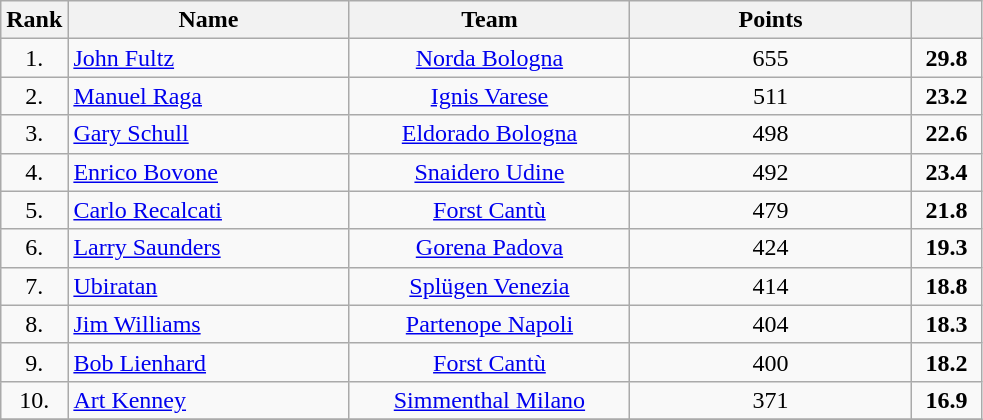<table class="wikitable" style="text-align: center;">
<tr>
<th>Rank</th>
<th width=180>Name</th>
<th width=180>Team</th>
<th width=180>Points</th>
<th width=40></th>
</tr>
<tr>
<td>1.</td>
<td align="left"> <a href='#'>John Fultz</a></td>
<td><a href='#'>Norda Bologna</a></td>
<td>655</td>
<td><strong>29.8</strong></td>
</tr>
<tr>
<td>2.</td>
<td align="left"> <a href='#'>Manuel Raga</a></td>
<td><a href='#'>Ignis Varese</a></td>
<td>511</td>
<td><strong>23.2</strong></td>
</tr>
<tr>
<td>3.</td>
<td align="left"> <a href='#'>Gary Schull</a></td>
<td><a href='#'>Eldorado Bologna</a></td>
<td>498</td>
<td><strong>22.6</strong></td>
</tr>
<tr>
<td>4.</td>
<td align="left"> <a href='#'>Enrico Bovone</a></td>
<td><a href='#'>Snaidero Udine</a></td>
<td>492</td>
<td><strong>23.4</strong></td>
</tr>
<tr>
<td>5.</td>
<td align="left"> <a href='#'>Carlo Recalcati</a></td>
<td><a href='#'>Forst Cantù</a></td>
<td>479</td>
<td><strong>21.8</strong></td>
</tr>
<tr>
<td>6.</td>
<td align="left"> <a href='#'>Larry Saunders</a></td>
<td><a href='#'>Gorena Padova</a></td>
<td>424</td>
<td><strong>19.3</strong></td>
</tr>
<tr>
<td>7.</td>
<td align="left"> <a href='#'>Ubiratan</a></td>
<td><a href='#'>Splügen Venezia</a></td>
<td>414</td>
<td><strong>18.8</strong></td>
</tr>
<tr>
<td>8.</td>
<td align="left"> <a href='#'>Jim Williams</a></td>
<td><a href='#'>Partenope Napoli</a></td>
<td>404</td>
<td><strong>18.3</strong></td>
</tr>
<tr>
<td>9.</td>
<td align="left"> <a href='#'>Bob Lienhard</a></td>
<td><a href='#'>Forst Cantù</a></td>
<td>400</td>
<td><strong>18.2</strong></td>
</tr>
<tr>
<td>10.</td>
<td align="left"> <a href='#'>Art Kenney</a></td>
<td><a href='#'>Simmenthal Milano</a></td>
<td>371</td>
<td><strong>16.9</strong></td>
</tr>
<tr>
</tr>
</table>
